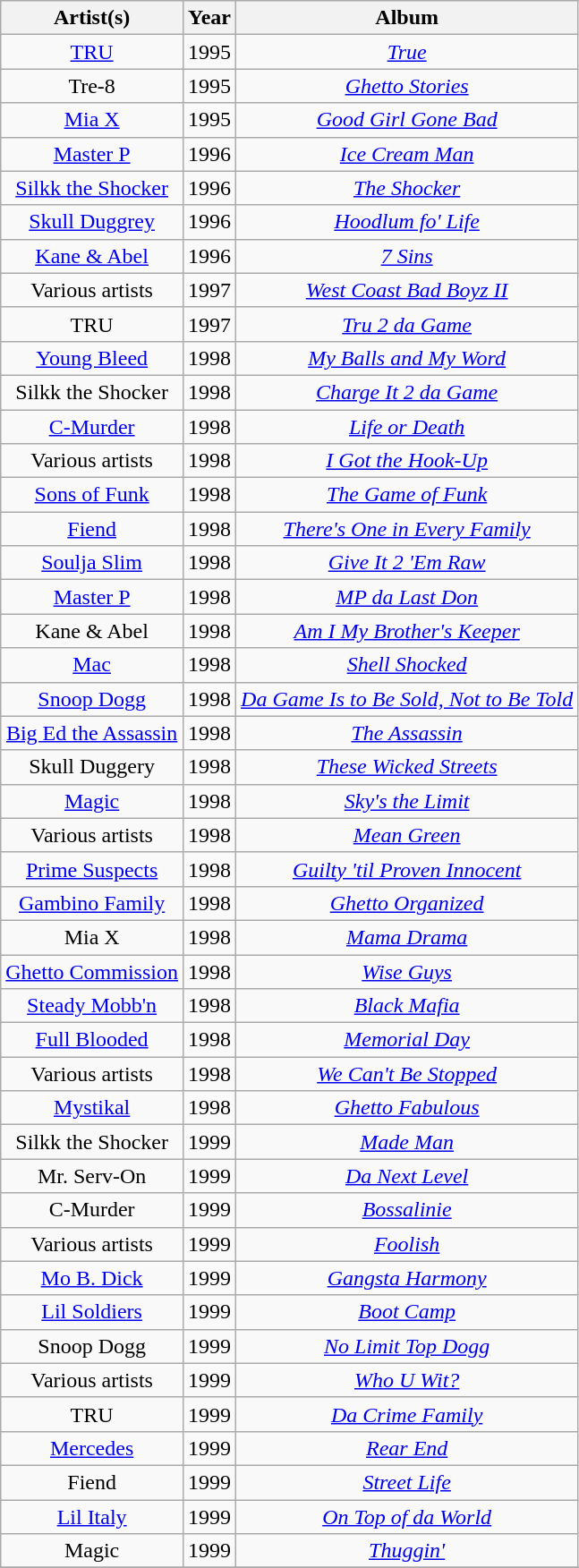<table class="wikitable plainrowheaders sortable" style="text-align:center;">
<tr>
<th scope="col">Artist(s)</th>
<th scope="col">Year</th>
<th scope="col">Album</th>
</tr>
<tr>
<td><a href='#'>TRU</a></td>
<td>1995</td>
<td><em><a href='#'>True</a></em></td>
</tr>
<tr>
<td>Tre-8</td>
<td>1995</td>
<td><em><a href='#'>Ghetto Stories</a></em></td>
</tr>
<tr>
<td><a href='#'>Mia X</a></td>
<td>1995</td>
<td><em><a href='#'>Good Girl Gone Bad</a></em></td>
</tr>
<tr>
<td><a href='#'>Master P</a></td>
<td>1996</td>
<td><em><a href='#'>Ice Cream Man</a></em></td>
</tr>
<tr>
<td><a href='#'>Silkk the Shocker</a></td>
<td>1996</td>
<td><em><a href='#'>The Shocker</a></em></td>
</tr>
<tr>
<td><a href='#'>Skull Duggrey</a></td>
<td>1996</td>
<td><em><a href='#'>Hoodlum fo' Life</a></em></td>
</tr>
<tr>
<td><a href='#'>Kane & Abel</a></td>
<td>1996</td>
<td><em><a href='#'>7 Sins</a></em></td>
</tr>
<tr>
<td>Various artists</td>
<td>1997</td>
<td><em><a href='#'>West Coast Bad Boyz II</a></em></td>
</tr>
<tr>
<td>TRU</td>
<td>1997</td>
<td><em><a href='#'>Tru 2 da Game</a></em></td>
</tr>
<tr>
<td><a href='#'>Young Bleed</a></td>
<td>1998</td>
<td><em><a href='#'>My Balls and My Word</a></em></td>
</tr>
<tr>
<td>Silkk the Shocker</td>
<td>1998</td>
<td><em><a href='#'>Charge It 2 da Game</a></em></td>
</tr>
<tr>
<td><a href='#'>C-Murder</a></td>
<td>1998</td>
<td><em><a href='#'>Life or Death</a></em></td>
</tr>
<tr>
<td>Various artists</td>
<td>1998</td>
<td><em><a href='#'>I Got the Hook-Up</a></em></td>
</tr>
<tr>
<td><a href='#'>Sons of Funk</a></td>
<td>1998</td>
<td><em><a href='#'>The Game of Funk</a></em></td>
</tr>
<tr>
<td><a href='#'>Fiend</a></td>
<td>1998</td>
<td><em><a href='#'>There's One in Every Family</a></em></td>
</tr>
<tr>
<td><a href='#'>Soulja Slim</a></td>
<td>1998</td>
<td><em><a href='#'>Give It 2 'Em Raw</a></em></td>
</tr>
<tr>
<td><a href='#'>Master P</a></td>
<td>1998</td>
<td><em><a href='#'>MP da Last Don</a></em></td>
</tr>
<tr>
<td>Kane & Abel</td>
<td>1998</td>
<td><em><a href='#'>Am I My Brother's Keeper</a></em></td>
</tr>
<tr>
<td><a href='#'>Mac</a></td>
<td>1998</td>
<td><em><a href='#'>Shell Shocked</a></em></td>
</tr>
<tr>
<td><a href='#'>Snoop Dogg</a></td>
<td>1998</td>
<td><em><a href='#'>Da Game Is to Be Sold, Not to Be Told</a></em></td>
</tr>
<tr>
<td><a href='#'>Big Ed the Assassin</a></td>
<td>1998</td>
<td><em><a href='#'>The Assassin</a></em></td>
</tr>
<tr>
<td>Skull Duggery</td>
<td>1998</td>
<td><em><a href='#'>These Wicked Streets</a></em></td>
</tr>
<tr>
<td><a href='#'>Magic</a></td>
<td>1998</td>
<td><em><a href='#'>Sky's the Limit</a></em></td>
</tr>
<tr>
<td>Various artists</td>
<td>1998</td>
<td><em><a href='#'>Mean Green</a></em></td>
</tr>
<tr>
<td><a href='#'>Prime Suspects</a></td>
<td>1998</td>
<td><em><a href='#'>Guilty 'til Proven Innocent</a></em></td>
</tr>
<tr>
<td><a href='#'>Gambino Family</a></td>
<td>1998</td>
<td><em><a href='#'>Ghetto Organized</a></em></td>
</tr>
<tr>
<td>Mia X</td>
<td>1998</td>
<td><em><a href='#'>Mama Drama</a></em></td>
</tr>
<tr>
<td><a href='#'>Ghetto Commission</a></td>
<td>1998</td>
<td><em><a href='#'>Wise Guys</a></em></td>
</tr>
<tr>
<td><a href='#'>Steady Mobb'n</a></td>
<td>1998</td>
<td><em><a href='#'>Black Mafia</a></em></td>
</tr>
<tr>
<td><a href='#'>Full Blooded</a></td>
<td>1998</td>
<td><em><a href='#'>Memorial Day</a></em></td>
</tr>
<tr>
<td>Various artists</td>
<td>1998</td>
<td><em><a href='#'>We Can't Be Stopped</a></em></td>
</tr>
<tr>
<td><a href='#'>Mystikal</a></td>
<td>1998</td>
<td><em><a href='#'>Ghetto Fabulous</a></em></td>
</tr>
<tr>
<td>Silkk the Shocker</td>
<td>1999</td>
<td><em><a href='#'>Made Man</a></em></td>
</tr>
<tr>
<td>Mr. Serv-On</td>
<td>1999</td>
<td><em><a href='#'>Da Next Level</a></em></td>
</tr>
<tr>
<td>C-Murder</td>
<td>1999</td>
<td><em><a href='#'>Bossalinie</a></em></td>
</tr>
<tr>
<td>Various artists</td>
<td>1999</td>
<td><em><a href='#'>Foolish</a></em></td>
</tr>
<tr>
<td><a href='#'>Mo B. Dick</a></td>
<td>1999</td>
<td><em><a href='#'>Gangsta Harmony</a></em></td>
</tr>
<tr>
<td><a href='#'>Lil Soldiers</a></td>
<td>1999</td>
<td><em><a href='#'>Boot Camp</a></em></td>
</tr>
<tr>
<td>Snoop Dogg</td>
<td>1999</td>
<td><em><a href='#'>No Limit Top Dogg</a></em></td>
</tr>
<tr>
<td>Various artists</td>
<td>1999</td>
<td><em><a href='#'>Who U Wit?</a></em></td>
</tr>
<tr>
<td>TRU</td>
<td>1999</td>
<td><em><a href='#'>Da Crime Family</a></em></td>
</tr>
<tr>
<td><a href='#'>Mercedes</a></td>
<td>1999</td>
<td><em><a href='#'>Rear End</a></em></td>
</tr>
<tr>
<td>Fiend</td>
<td>1999</td>
<td><em><a href='#'>Street Life</a></em></td>
</tr>
<tr>
<td><a href='#'>Lil Italy</a></td>
<td>1999</td>
<td><em><a href='#'>On Top of da World</a></em></td>
</tr>
<tr>
<td>Magic</td>
<td>1999</td>
<td><em><a href='#'>Thuggin'</a></em></td>
</tr>
<tr>
</tr>
</table>
